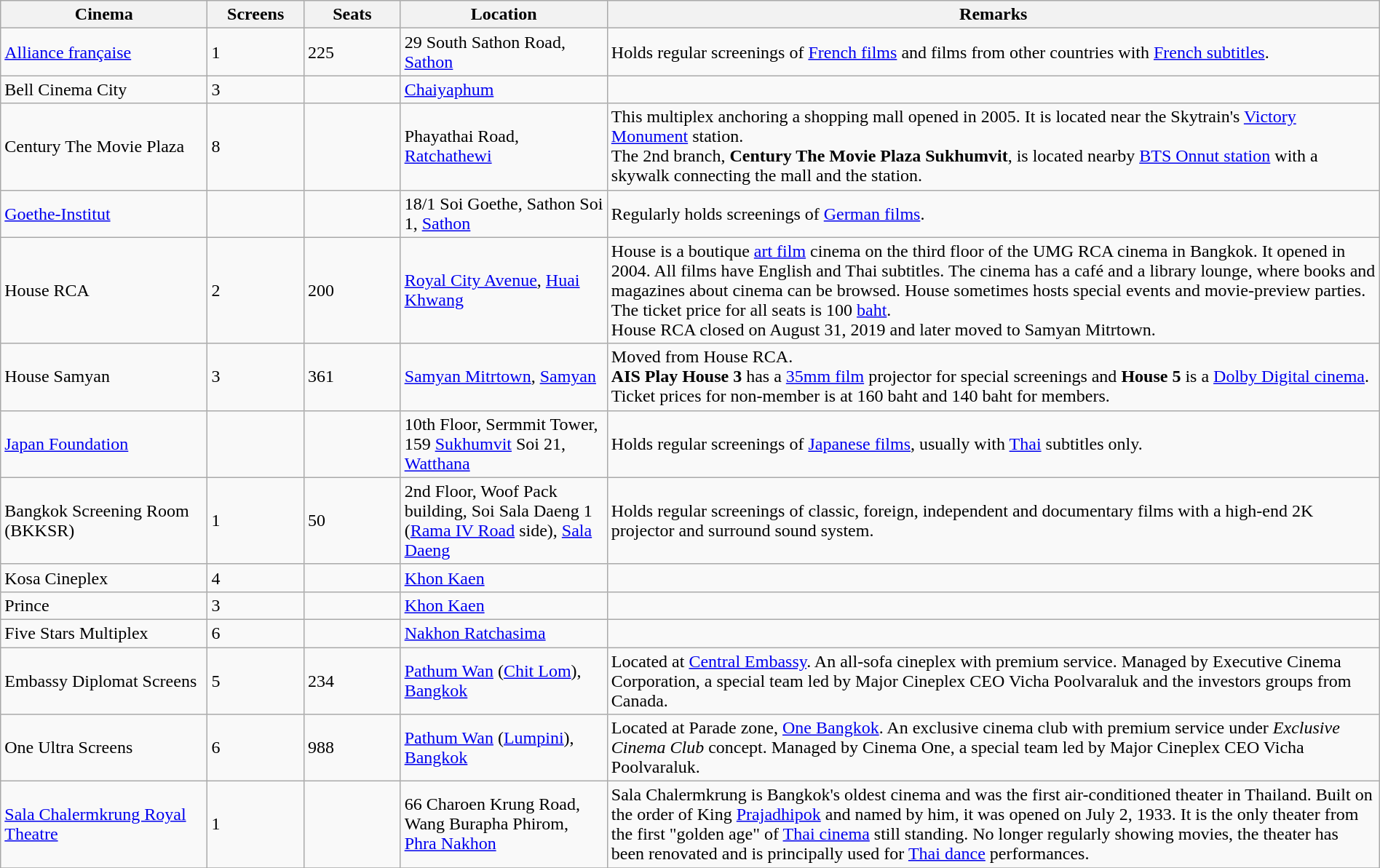<table class="wikitable" width=100%>
<tr>
<th width="15%">Cinema</th>
<th width="7%">Screens</th>
<th width="7%">Seats</th>
<th width="15%">Location</th>
<th width="56%">Remarks</th>
</tr>
<tr>
<td><a href='#'>Alliance française</a></td>
<td>1</td>
<td>225</td>
<td>29 South Sathon Road, <a href='#'>Sathon</a></td>
<td>Holds regular screenings of <a href='#'>French films</a> and films from other countries with <a href='#'>French subtitles</a>.</td>
</tr>
<tr>
<td>Bell Cinema City</td>
<td>3</td>
<td></td>
<td><a href='#'>Chaiyaphum</a></td>
<td></td>
</tr>
<tr>
<td>Century The Movie Plaza</td>
<td>8</td>
<td></td>
<td>Phayathai Road, <a href='#'>Ratchathewi</a></td>
<td>This multiplex anchoring a shopping mall opened in 2005. It is located near the Skytrain's <a href='#'>Victory Monument</a> station.<br>The 2nd branch, <strong>Century The Movie Plaza Sukhumvit</strong>, is located nearby <a href='#'>BTS Onnut station</a> with a skywalk connecting the mall and the station.</td>
</tr>
<tr>
<td><a href='#'>Goethe-Institut</a></td>
<td></td>
<td></td>
<td>18/1 Soi Goethe, Sathon Soi 1, <a href='#'>Sathon</a></td>
<td>Regularly holds screenings of <a href='#'>German films</a>.</td>
</tr>
<tr>
<td>House RCA</td>
<td>2</td>
<td>200</td>
<td><a href='#'>Royal City Avenue</a>, <a href='#'>Huai Khwang</a></td>
<td>House is a boutique <a href='#'>art film</a> cinema on the third floor of the UMG RCA cinema in Bangkok. It opened in 2004. All films have English and Thai subtitles. The cinema has a café and a library lounge, where books and magazines about cinema can be browsed. House sometimes hosts special events and movie-preview parties. The ticket price for all seats is 100 <a href='#'>baht</a>.<br>House RCA closed on August 31, 2019 and later moved to Samyan Mitrtown.</td>
</tr>
<tr>
<td>House Samyan</td>
<td>3</td>
<td>361</td>
<td><a href='#'>Samyan Mitrtown</a>, <a href='#'>Samyan</a></td>
<td>Moved from House RCA.<br><strong>AIS Play House 3</strong> has a <a href='#'>35mm film</a> projector for special screenings and <strong>House 5</strong> is a <a href='#'>Dolby Digital cinema</a>. Ticket prices for non-member is at 160 baht and 140 baht for members.</td>
</tr>
<tr>
<td><a href='#'>Japan Foundation</a></td>
<td></td>
<td></td>
<td>10th Floor, Sermmit Tower, 159 <a href='#'>Sukhumvit</a> Soi 21, <a href='#'>Watthana</a></td>
<td>Holds regular screenings of <a href='#'>Japanese films</a>, usually with <a href='#'>Thai</a> subtitles only.</td>
</tr>
<tr>
<td>Bangkok Screening Room (BKKSR)</td>
<td>1</td>
<td>50</td>
<td>2nd Floor, Woof Pack building, Soi Sala Daeng 1 (<a href='#'>Rama IV Road</a> side), <a href='#'>Sala Daeng</a></td>
<td>Holds regular screenings of classic, foreign, independent and documentary films with a high-end 2K projector and surround sound system.</td>
</tr>
<tr>
<td>Kosa Cineplex</td>
<td>4</td>
<td></td>
<td><a href='#'>Khon Kaen</a></td>
<td></td>
</tr>
<tr>
<td>Prince</td>
<td>3</td>
<td></td>
<td><a href='#'>Khon Kaen</a></td>
<td></td>
</tr>
<tr>
<td>Five Stars Multiplex</td>
<td>6</td>
<td></td>
<td><a href='#'>Nakhon Ratchasima</a></td>
<td></td>
</tr>
<tr>
<td>Embassy Diplomat Screens</td>
<td>5</td>
<td>234</td>
<td><a href='#'>Pathum Wan</a> (<a href='#'>Chit Lom</a>), <a href='#'>Bangkok</a></td>
<td>Located at <a href='#'>Central Embassy</a>. An all-sofa cineplex with premium service. Managed by Executive Cinema Corporation, a special team led by Major Cineplex CEO Vicha Poolvaraluk and the investors groups from Canada.</td>
</tr>
<tr>
<td>One Ultra Screens</td>
<td>6</td>
<td>988</td>
<td><a href='#'>Pathum Wan</a> (<a href='#'>Lumpini</a>), <a href='#'>Bangkok</a></td>
<td>Located at Parade zone, <a href='#'>One Bangkok</a>. An exclusive cinema club with premium service under <em>Exclusive Cinema Club</em> concept. Managed by Cinema One, a special team led by Major Cineplex CEO Vicha Poolvaraluk.</td>
</tr>
<tr>
<td><a href='#'>Sala Chalermkrung Royal Theatre</a></td>
<td>1</td>
<td></td>
<td>66 Charoen Krung Road, Wang Burapha Phirom, <a href='#'>Phra Nakhon</a></td>
<td>Sala Chalermkrung is Bangkok's oldest cinema and was the first air-conditioned theater in Thailand. Built on the order of King <a href='#'>Prajadhipok</a> and named by him, it was opened on July 2, 1933. It is the only theater from the first "golden age" of <a href='#'>Thai cinema</a> still standing. No longer regularly showing movies, the theater has been renovated and is principally used for <a href='#'>Thai dance</a> performances.</td>
</tr>
<tr>
</tr>
</table>
